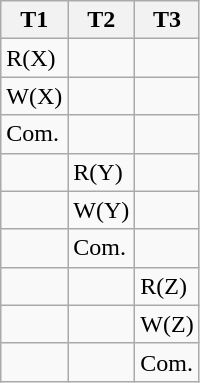<table class="wikitable">
<tr>
<th>T1</th>
<th>T2</th>
<th>T3</th>
</tr>
<tr>
<td>R(X)</td>
<td></td>
<td></td>
</tr>
<tr>
<td>W(X)</td>
<td></td>
<td></td>
</tr>
<tr>
<td>Com.</td>
<td></td>
<td></td>
</tr>
<tr>
<td></td>
<td>R(Y)</td>
<td></td>
</tr>
<tr>
<td></td>
<td>W(Y)</td>
<td></td>
</tr>
<tr>
<td></td>
<td>Com.</td>
<td></td>
</tr>
<tr>
<td></td>
<td></td>
<td>R(Z)</td>
</tr>
<tr>
<td></td>
<td></td>
<td>W(Z)</td>
</tr>
<tr>
<td></td>
<td></td>
<td>Com.</td>
</tr>
</table>
